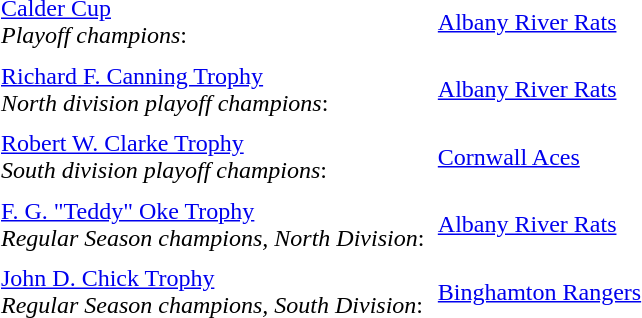<table cellpadding="3" cellspacing="3">
<tr>
<td><a href='#'>Calder Cup</a><br><em>Playoff champions</em>:</td>
<td><a href='#'>Albany River Rats</a></td>
</tr>
<tr>
<td><a href='#'>Richard F. Canning Trophy</a><br><em>North division playoff champions</em>:</td>
<td><a href='#'>Albany River Rats</a></td>
</tr>
<tr>
<td><a href='#'>Robert W. Clarke Trophy</a><br><em>South division playoff champions</em>:</td>
<td><a href='#'>Cornwall Aces</a></td>
</tr>
<tr>
<td><a href='#'>F. G. "Teddy" Oke Trophy</a><br><em>Regular Season champions, North Division</em>:</td>
<td><a href='#'>Albany River Rats</a></td>
</tr>
<tr>
<td><a href='#'>John D. Chick Trophy</a><br><em>Regular Season champions, South Division</em>:</td>
<td><a href='#'>Binghamton Rangers</a></td>
</tr>
</table>
